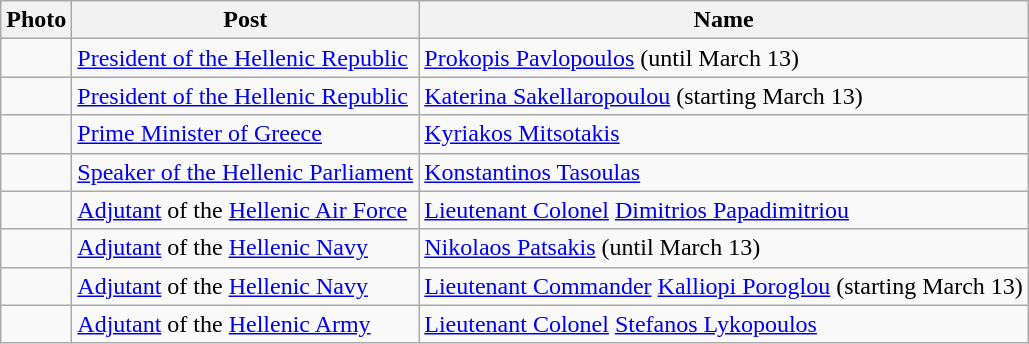<table class=wikitable>
<tr>
<th>Photo</th>
<th>Post</th>
<th>Name</th>
</tr>
<tr>
<td></td>
<td><a href='#'>President of the Hellenic Republic</a></td>
<td><a href='#'>Prokopis Pavlopoulos</a> (until March 13)</td>
</tr>
<tr>
<td></td>
<td><a href='#'>President of the Hellenic Republic</a></td>
<td><a href='#'>Katerina Sakellaropoulou</a> (starting March 13)</td>
</tr>
<tr>
<td><br></td>
<td><a href='#'>Prime Minister of Greece</a></td>
<td><a href='#'>Kyriakos Mitsotakis</a></td>
</tr>
<tr>
<td></td>
<td><a href='#'>Speaker of the Hellenic Parliament</a></td>
<td><a href='#'>Konstantinos Tasoulas</a></td>
</tr>
<tr>
<td></td>
<td><a href='#'>Adjutant</a> of the <a href='#'>Hellenic Air Force</a></td>
<td><a href='#'>Lieutenant Colonel</a> <a href='#'>Dimitrios Papadimitriou</a></td>
</tr>
<tr>
<td></td>
<td><a href='#'>Adjutant</a> of the <a href='#'>Hellenic Navy</a></td>
<td><a href='#'>Nikolaos Patsakis</a> (until March 13)</td>
</tr>
<tr>
<td></td>
<td><a href='#'>Adjutant</a> of the <a href='#'>Hellenic Navy</a></td>
<td><a href='#'>Lieutenant Commander</a> <a href='#'>Kalliopi Poroglou</a> (starting March 13)</td>
</tr>
<tr>
<td></td>
<td><a href='#'>Adjutant</a> of the <a href='#'>Hellenic Army</a></td>
<td><a href='#'>Lieutenant Colonel</a> <a href='#'>Stefanos Lykopoulos</a></td>
</tr>
</table>
